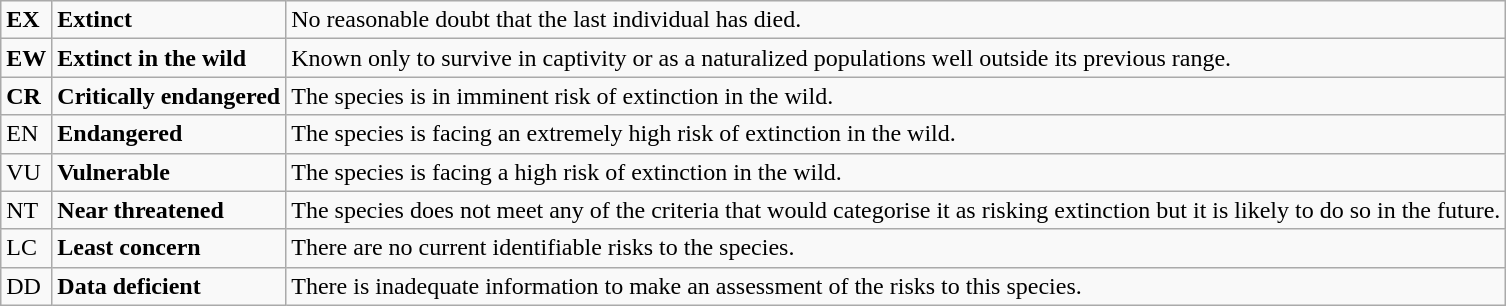<table class="wikitable" style="text-align:left">
<tr>
<td><strong>EX</strong></td>
<td><strong>Extinct</strong></td>
<td>No reasonable doubt that the last individual has died.</td>
</tr>
<tr>
<td><strong>E</strong><span><strong>W</strong></span></td>
<td><strong>Extinct in the wild</strong></td>
<td>Known only to survive in captivity or as a naturalized populations well outside its previous range.</td>
</tr>
<tr>
<td><span><strong>CR</strong></span></td>
<td><strong>Critically endangered</strong></td>
<td>The species is in imminent risk of extinction in the wild.</td>
</tr>
<tr>
<td><span>EN</span></td>
<td><strong>Endangered</strong></td>
<td>The species is facing an extremely high risk of extinction in the wild.</td>
</tr>
<tr>
<td><span>VU</span></td>
<td><strong>Vulnerable</strong></td>
<td>The species is facing a high risk of extinction in the wild.</td>
</tr>
<tr>
<td><span>NT</span></td>
<td><strong>Near threatened</strong></td>
<td>The species does not meet any of the criteria that would categorise it as risking extinction but it is likely to do so in the future.</td>
</tr>
<tr>
<td>LC</td>
<td><strong>Least concern</strong></td>
<td>There are no current identifiable risks to the species.</td>
</tr>
<tr>
<td><span>DD</span></td>
<td><strong>Data deficient</strong></td>
<td>There is inadequate information to make an assessment of the risks to this species.</td>
</tr>
</table>
